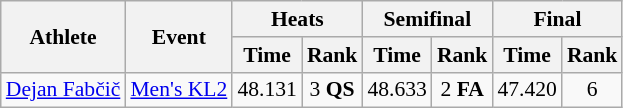<table class="wikitable" style="font-size:90%">
<tr>
<th rowspan="2">Athlete</th>
<th rowspan="2">Event</th>
<th colspan="2">Heats</th>
<th colspan="2">Semifinal</th>
<th colspan="2">Final</th>
</tr>
<tr>
<th>Time</th>
<th>Rank</th>
<th>Time</th>
<th>Rank</th>
<th>Time</th>
<th>Rank</th>
</tr>
<tr align=center>
<td align=left><a href='#'>Dejan Fabčič</a></td>
<td align=left><a href='#'>Men's KL2</a></td>
<td>48.131</td>
<td>3 <strong>QS</strong></td>
<td>48.633</td>
<td>2 <strong>FA</strong></td>
<td>47.420</td>
<td>6</td>
</tr>
</table>
